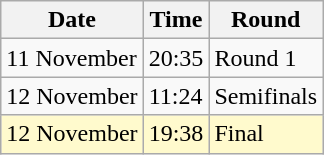<table class="wikitable">
<tr>
<th>Date</th>
<th>Time</th>
<th>Round</th>
</tr>
<tr>
<td>11 November</td>
<td>20:35</td>
<td>Round 1</td>
</tr>
<tr>
<td>12 November</td>
<td>11:24</td>
<td>Semifinals</td>
</tr>
<tr bgcolor="lemonchiffon">
<td>12 November</td>
<td>19:38</td>
<td>Final</td>
</tr>
</table>
